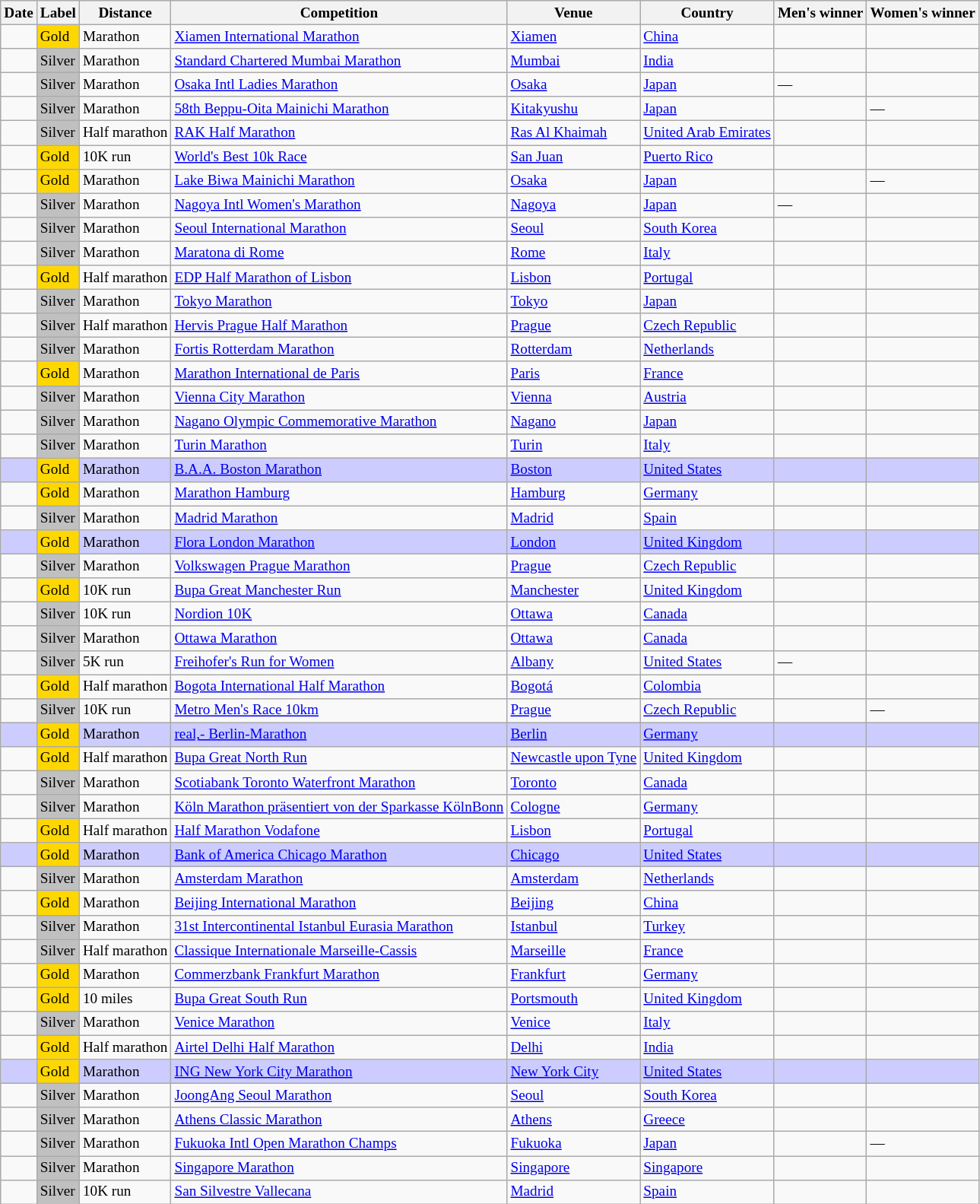<table class="wikitable sortable" style="font-size:80%">
<tr>
<th>Date</th>
<th>Label</th>
<th>Distance</th>
<th>Competition</th>
<th>Venue</th>
<th>Country</th>
<th>Men's winner</th>
<th>Women's winner</th>
</tr>
<tr>
<td></td>
<td bgcolor=gold>Gold</td>
<td>Marathon</td>
<td><a href='#'>Xiamen International Marathon</a></td>
<td><a href='#'>Xiamen</a></td>
<td><a href='#'>China</a></td>
<td></td>
<td></td>
</tr>
<tr>
<td></td>
<td bgcolor=silver>Silver</td>
<td>Marathon</td>
<td><a href='#'>Standard Chartered Mumbai Marathon</a></td>
<td><a href='#'>Mumbai</a></td>
<td><a href='#'>India</a></td>
<td></td>
<td></td>
</tr>
<tr>
<td></td>
<td bgcolor=silver>Silver</td>
<td>Marathon</td>
<td><a href='#'>Osaka Intl Ladies Marathon</a></td>
<td><a href='#'>Osaka</a></td>
<td><a href='#'>Japan</a></td>
<td>—</td>
<td></td>
</tr>
<tr>
<td></td>
<td bgcolor=silver>Silver</td>
<td>Marathon</td>
<td><a href='#'>58th Beppu-Oita Mainichi Marathon</a></td>
<td><a href='#'>Kitakyushu</a></td>
<td><a href='#'>Japan</a></td>
<td></td>
<td>—</td>
</tr>
<tr>
<td></td>
<td bgcolor=silver>Silver</td>
<td>Half marathon</td>
<td><a href='#'>RAK Half Marathon</a></td>
<td><a href='#'>Ras Al Khaimah</a></td>
<td><a href='#'>United Arab Emirates</a></td>
<td></td>
<td></td>
</tr>
<tr>
<td></td>
<td bgcolor=gold>Gold</td>
<td>10K run</td>
<td><a href='#'>World's Best 10k Race</a></td>
<td><a href='#'>San Juan</a></td>
<td><a href='#'>Puerto Rico</a></td>
<td></td>
<td></td>
</tr>
<tr>
<td></td>
<td bgcolor=gold>Gold</td>
<td>Marathon</td>
<td><a href='#'>Lake Biwa Mainichi Marathon</a></td>
<td><a href='#'>Osaka</a></td>
<td><a href='#'>Japan</a></td>
<td></td>
<td>—</td>
</tr>
<tr>
<td></td>
<td bgcolor=silver>Silver</td>
<td>Marathon</td>
<td><a href='#'>Nagoya Intl Women's Marathon</a></td>
<td><a href='#'>Nagoya</a></td>
<td><a href='#'>Japan</a></td>
<td>—</td>
<td></td>
</tr>
<tr>
<td></td>
<td bgcolor=silver>Silver</td>
<td>Marathon</td>
<td><a href='#'>Seoul International Marathon</a></td>
<td><a href='#'>Seoul</a></td>
<td><a href='#'>South Korea</a></td>
<td></td>
<td></td>
</tr>
<tr>
<td></td>
<td bgcolor=silver>Silver</td>
<td>Marathon</td>
<td><a href='#'>Maratona di Rome</a></td>
<td><a href='#'>Rome</a></td>
<td><a href='#'>Italy</a></td>
<td></td>
<td></td>
</tr>
<tr>
<td></td>
<td bgcolor=gold>Gold</td>
<td>Half marathon</td>
<td><a href='#'>EDP Half Marathon of Lisbon</a></td>
<td><a href='#'>Lisbon</a></td>
<td><a href='#'>Portugal</a></td>
<td></td>
<td></td>
</tr>
<tr>
<td></td>
<td bgcolor=silver>Silver</td>
<td>Marathon</td>
<td><a href='#'>Tokyo Marathon</a></td>
<td><a href='#'>Tokyo</a></td>
<td><a href='#'>Japan</a></td>
<td></td>
<td></td>
</tr>
<tr>
<td></td>
<td bgcolor=silver>Silver</td>
<td>Half marathon</td>
<td><a href='#'>Hervis Prague Half Marathon</a></td>
<td><a href='#'>Prague</a></td>
<td><a href='#'>Czech Republic</a></td>
<td></td>
<td></td>
</tr>
<tr>
<td></td>
<td bgcolor=silver>Silver</td>
<td>Marathon</td>
<td><a href='#'>Fortis Rotterdam Marathon</a></td>
<td><a href='#'>Rotterdam</a></td>
<td><a href='#'>Netherlands</a></td>
<td></td>
<td></td>
</tr>
<tr>
<td></td>
<td bgcolor=gold>Gold</td>
<td>Marathon</td>
<td><a href='#'>Marathon International de Paris</a></td>
<td><a href='#'>Paris</a></td>
<td><a href='#'>France</a></td>
<td></td>
<td></td>
</tr>
<tr>
<td></td>
<td bgcolor=silver>Silver</td>
<td>Marathon</td>
<td><a href='#'>Vienna City Marathon</a></td>
<td><a href='#'>Vienna</a></td>
<td><a href='#'>Austria</a></td>
<td></td>
<td></td>
</tr>
<tr>
<td></td>
<td bgcolor=silver>Silver</td>
<td>Marathon</td>
<td><a href='#'>Nagano Olympic Commemorative Marathon</a></td>
<td><a href='#'>Nagano</a></td>
<td><a href='#'>Japan</a></td>
<td></td>
<td></td>
</tr>
<tr>
<td></td>
<td bgcolor=silver>Silver</td>
<td>Marathon</td>
<td><a href='#'>Turin Marathon</a></td>
<td><a href='#'>Turin</a></td>
<td><a href='#'>Italy</a></td>
<td></td>
<td></td>
</tr>
<tr bgcolor=ccccff>
<td></td>
<td bgcolor=gold>Gold</td>
<td>Marathon</td>
<td><a href='#'>B.A.A. Boston Marathon</a></td>
<td><a href='#'>Boston</a></td>
<td><a href='#'>United States</a></td>
<td></td>
<td></td>
</tr>
<tr>
<td></td>
<td bgcolor=gold>Gold</td>
<td>Marathon</td>
<td><a href='#'>Marathon Hamburg</a></td>
<td><a href='#'>Hamburg</a></td>
<td><a href='#'>Germany</a></td>
<td></td>
<td></td>
</tr>
<tr>
<td></td>
<td bgcolor=silver>Silver</td>
<td>Marathon</td>
<td><a href='#'>Madrid Marathon</a></td>
<td><a href='#'>Madrid</a></td>
<td><a href='#'>Spain</a></td>
<td></td>
<td></td>
</tr>
<tr bgcolor=ccccff>
<td></td>
<td bgcolor=gold>Gold</td>
<td>Marathon</td>
<td><a href='#'>Flora London Marathon</a></td>
<td><a href='#'>London</a></td>
<td><a href='#'>United Kingdom</a></td>
<td></td>
<td></td>
</tr>
<tr>
<td></td>
<td bgcolor=silver>Silver</td>
<td>Marathon</td>
<td><a href='#'>Volkswagen Prague Marathon</a></td>
<td><a href='#'>Prague</a></td>
<td><a href='#'>Czech Republic</a></td>
<td></td>
<td></td>
</tr>
<tr>
<td></td>
<td bgcolor=gold>Gold</td>
<td>10K run</td>
<td><a href='#'>Bupa Great Manchester Run</a></td>
<td><a href='#'>Manchester</a></td>
<td><a href='#'>United Kingdom</a></td>
<td></td>
<td></td>
</tr>
<tr>
<td></td>
<td bgcolor=silver>Silver</td>
<td>10K run</td>
<td><a href='#'>Nordion 10K</a></td>
<td><a href='#'>Ottawa</a></td>
<td><a href='#'>Canada</a></td>
<td></td>
<td></td>
</tr>
<tr>
<td></td>
<td bgcolor=silver>Silver</td>
<td>Marathon</td>
<td><a href='#'>Ottawa Marathon</a></td>
<td><a href='#'>Ottawa</a></td>
<td><a href='#'>Canada</a></td>
<td></td>
<td></td>
</tr>
<tr>
<td></td>
<td bgcolor=silver>Silver</td>
<td>5K run</td>
<td><a href='#'>Freihofer's Run for Women</a></td>
<td><a href='#'>Albany</a></td>
<td><a href='#'>United States</a></td>
<td>—</td>
<td></td>
</tr>
<tr>
<td></td>
<td bgcolor=gold>Gold</td>
<td>Half marathon</td>
<td><a href='#'>Bogota International Half Marathon</a></td>
<td><a href='#'>Bogotá</a></td>
<td><a href='#'>Colombia</a></td>
<td></td>
<td></td>
</tr>
<tr>
<td></td>
<td bgcolor=silver>Silver</td>
<td>10K run</td>
<td><a href='#'>Metro Men's Race 10km</a></td>
<td><a href='#'>Prague</a></td>
<td><a href='#'>Czech Republic</a></td>
<td></td>
<td>—</td>
</tr>
<tr bgcolor=ccccff>
<td></td>
<td bgcolor=gold>Gold</td>
<td>Marathon</td>
<td><a href='#'>real,- Berlin-Marathon</a></td>
<td><a href='#'>Berlin</a></td>
<td><a href='#'>Germany</a></td>
<td></td>
<td></td>
</tr>
<tr>
<td></td>
<td bgcolor=gold>Gold</td>
<td>Half marathon</td>
<td><a href='#'>Bupa Great North Run</a></td>
<td><a href='#'>Newcastle upon Tyne</a></td>
<td><a href='#'>United Kingdom</a></td>
<td></td>
<td></td>
</tr>
<tr>
<td></td>
<td bgcolor=silver>Silver</td>
<td>Marathon</td>
<td><a href='#'>Scotiabank Toronto Waterfront Marathon</a></td>
<td><a href='#'>Toronto</a></td>
<td><a href='#'>Canada</a></td>
<td></td>
<td></td>
</tr>
<tr>
<td></td>
<td bgcolor=silver>Silver</td>
<td>Marathon</td>
<td><a href='#'>Köln Marathon präsentiert von der Sparkasse KölnBonn</a></td>
<td><a href='#'>Cologne</a></td>
<td><a href='#'>Germany</a></td>
<td></td>
<td></td>
</tr>
<tr>
<td></td>
<td bgcolor=gold>Gold</td>
<td>Half marathon</td>
<td><a href='#'>Half Marathon Vodafone</a></td>
<td><a href='#'>Lisbon</a></td>
<td><a href='#'>Portugal</a></td>
<td></td>
<td></td>
</tr>
<tr bgcolor=ccccff>
<td></td>
<td bgcolor=gold>Gold</td>
<td>Marathon</td>
<td><a href='#'>Bank of America Chicago Marathon</a></td>
<td><a href='#'>Chicago</a></td>
<td><a href='#'>United States</a></td>
<td></td>
<td></td>
</tr>
<tr>
<td></td>
<td bgcolor=silver>Silver</td>
<td>Marathon</td>
<td><a href='#'>Amsterdam Marathon</a></td>
<td><a href='#'>Amsterdam</a></td>
<td><a href='#'>Netherlands</a></td>
<td></td>
<td></td>
</tr>
<tr>
<td></td>
<td bgcolor=gold>Gold</td>
<td>Marathon</td>
<td><a href='#'>Beijing International Marathon</a></td>
<td><a href='#'>Beijing</a></td>
<td><a href='#'>China</a></td>
<td></td>
<td></td>
</tr>
<tr>
<td></td>
<td bgcolor=silver>Silver</td>
<td>Marathon</td>
<td><a href='#'>31st Intercontinental Istanbul Eurasia Marathon</a></td>
<td><a href='#'>Istanbul</a></td>
<td><a href='#'>Turkey</a></td>
<td></td>
<td></td>
</tr>
<tr>
<td></td>
<td bgcolor=silver>Silver</td>
<td>Half marathon</td>
<td><a href='#'>Classique Internationale Marseille-Cassis</a></td>
<td><a href='#'>Marseille</a></td>
<td><a href='#'>France</a></td>
<td></td>
<td></td>
</tr>
<tr>
<td></td>
<td bgcolor=gold>Gold</td>
<td>Marathon</td>
<td><a href='#'>Commerzbank Frankfurt Marathon</a></td>
<td><a href='#'>Frankfurt</a></td>
<td><a href='#'>Germany</a></td>
<td></td>
<td></td>
</tr>
<tr>
<td></td>
<td bgcolor=gold>Gold</td>
<td>10 miles</td>
<td><a href='#'>Bupa Great South Run</a></td>
<td><a href='#'>Portsmouth</a></td>
<td><a href='#'>United Kingdom</a></td>
<td></td>
<td></td>
</tr>
<tr>
<td></td>
<td bgcolor=silver>Silver</td>
<td>Marathon</td>
<td><a href='#'>Venice Marathon</a></td>
<td><a href='#'>Venice</a></td>
<td><a href='#'>Italy</a></td>
<td></td>
<td></td>
</tr>
<tr>
<td></td>
<td bgcolor=gold>Gold</td>
<td>Half marathon</td>
<td><a href='#'>Airtel Delhi Half Marathon</a></td>
<td><a href='#'>Delhi</a></td>
<td><a href='#'>India</a></td>
<td></td>
<td></td>
</tr>
<tr bgcolor=ccccff>
<td></td>
<td bgcolor=gold>Gold</td>
<td>Marathon</td>
<td><a href='#'>ING New York City Marathon</a></td>
<td><a href='#'>New York City</a></td>
<td><a href='#'>United States</a></td>
<td></td>
<td></td>
</tr>
<tr>
<td></td>
<td bgcolor=silver>Silver</td>
<td>Marathon</td>
<td><a href='#'>JoongAng Seoul Marathon</a></td>
<td><a href='#'>Seoul</a></td>
<td><a href='#'>South Korea</a></td>
<td></td>
<td></td>
</tr>
<tr>
<td></td>
<td bgcolor=silver>Silver</td>
<td>Marathon</td>
<td><a href='#'>Athens Classic Marathon</a></td>
<td><a href='#'>Athens</a></td>
<td><a href='#'>Greece</a></td>
<td></td>
<td></td>
</tr>
<tr>
<td></td>
<td bgcolor=silver>Silver</td>
<td>Marathon</td>
<td><a href='#'>Fukuoka Intl Open Marathon Champs</a></td>
<td><a href='#'>Fukuoka</a></td>
<td><a href='#'>Japan</a></td>
<td></td>
<td>—</td>
</tr>
<tr>
<td></td>
<td bgcolor=silver>Silver</td>
<td>Marathon</td>
<td><a href='#'>Singapore Marathon</a></td>
<td><a href='#'>Singapore</a></td>
<td><a href='#'>Singapore</a></td>
<td></td>
<td></td>
</tr>
<tr>
<td></td>
<td bgcolor=silver>Silver</td>
<td>10K run</td>
<td><a href='#'>San Silvestre Vallecana</a></td>
<td><a href='#'>Madrid</a></td>
<td><a href='#'>Spain</a></td>
<td></td>
<td></td>
</tr>
</table>
